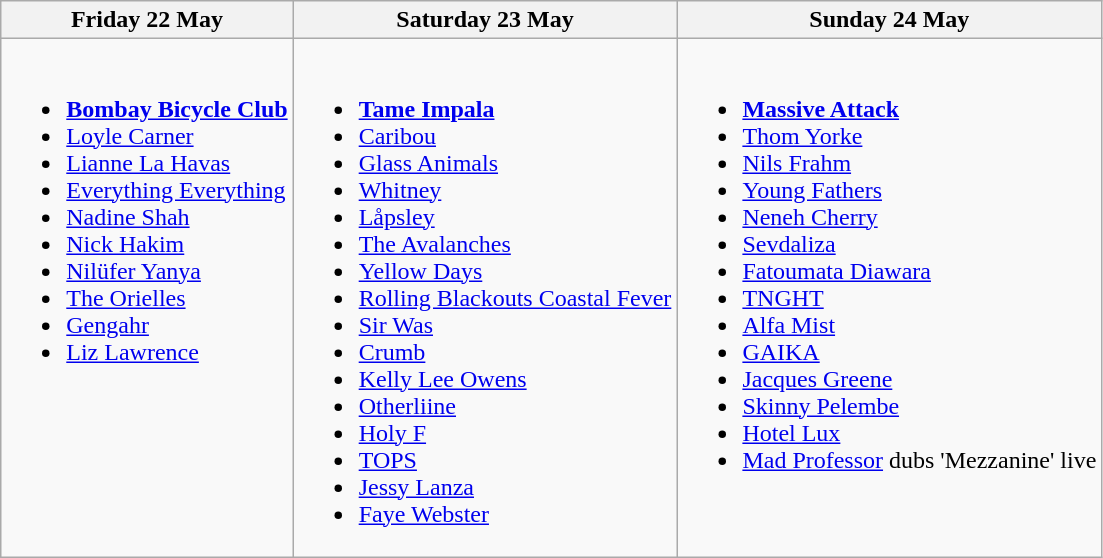<table class="wikitable">
<tr>
<th>Friday 22 May</th>
<th>Saturday 23 May</th>
<th>Sunday 24 May</th>
</tr>
<tr>
<td style="vertical-align:top;"><br><ul><li><strong><a href='#'>Bombay Bicycle Club</a></strong></li><li><a href='#'>Loyle Carner</a></li><li><a href='#'>Lianne La Havas</a></li><li><a href='#'>Everything Everything</a></li><li><a href='#'>Nadine Shah</a></li><li><a href='#'>Nick Hakim</a></li><li><a href='#'>Nilüfer Yanya</a></li><li><a href='#'>The Orielles</a></li><li><a href='#'>Gengahr</a></li><li><a href='#'>Liz Lawrence</a></li></ul></td>
<td style="vertical-align:top;"><br><ul><li><strong><a href='#'>Tame Impala</a></strong></li><li><a href='#'>Caribou</a></li><li><a href='#'>Glass Animals</a></li><li><a href='#'>Whitney</a></li><li><a href='#'>Låpsley</a></li><li><a href='#'>The Avalanches</a></li><li><a href='#'>Yellow Days</a></li><li><a href='#'>Rolling Blackouts Coastal Fever</a></li><li><a href='#'>Sir Was</a></li><li><a href='#'>Crumb</a></li><li><a href='#'>Kelly Lee Owens</a></li><li><a href='#'>Otherliine</a></li><li><a href='#'>Holy F</a></li><li><a href='#'>TOPS</a></li><li><a href='#'>Jessy Lanza</a></li><li><a href='#'>Faye Webster</a></li></ul></td>
<td style="vertical-align:top;"><br><ul><li><strong><a href='#'>Massive Attack</a></strong></li><li><a href='#'>Thom Yorke</a></li><li><a href='#'>Nils Frahm</a></li><li><a href='#'>Young Fathers</a></li><li><a href='#'>Neneh Cherry</a></li><li><a href='#'>Sevdaliza</a></li><li><a href='#'>Fatoumata Diawara</a></li><li><a href='#'>TNGHT</a></li><li><a href='#'>Alfa Mist</a></li><li><a href='#'>GAIKA</a></li><li><a href='#'>Jacques Greene</a></li><li><a href='#'>Skinny Pelembe</a></li><li><a href='#'>Hotel Lux</a></li><li><a href='#'>Mad Professor</a> dubs 'Mezzanine' live</li></ul></td>
</tr>
</table>
